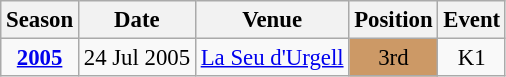<table class="wikitable" style="text-align:center; font-size:95%;">
<tr>
<th>Season</th>
<th>Date</th>
<th>Venue</th>
<th>Position</th>
<th>Event</th>
</tr>
<tr>
<td><strong><a href='#'>2005</a></strong></td>
<td align=right>24 Jul 2005</td>
<td align=left><a href='#'>La Seu d'Urgell</a></td>
<td bgcolor=cc9966>3rd</td>
<td>K1</td>
</tr>
</table>
